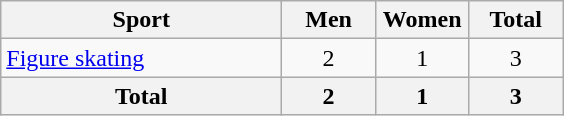<table class="wikitable sortable" style="text-align:center;">
<tr>
<th width=180>Sport</th>
<th width=55>Men</th>
<th width=55>Women</th>
<th width=55>Total</th>
</tr>
<tr>
<td align=left><a href='#'>Figure skating</a></td>
<td>2</td>
<td>1</td>
<td>3</td>
</tr>
<tr>
<th>Total</th>
<th>2</th>
<th>1</th>
<th>3</th>
</tr>
</table>
